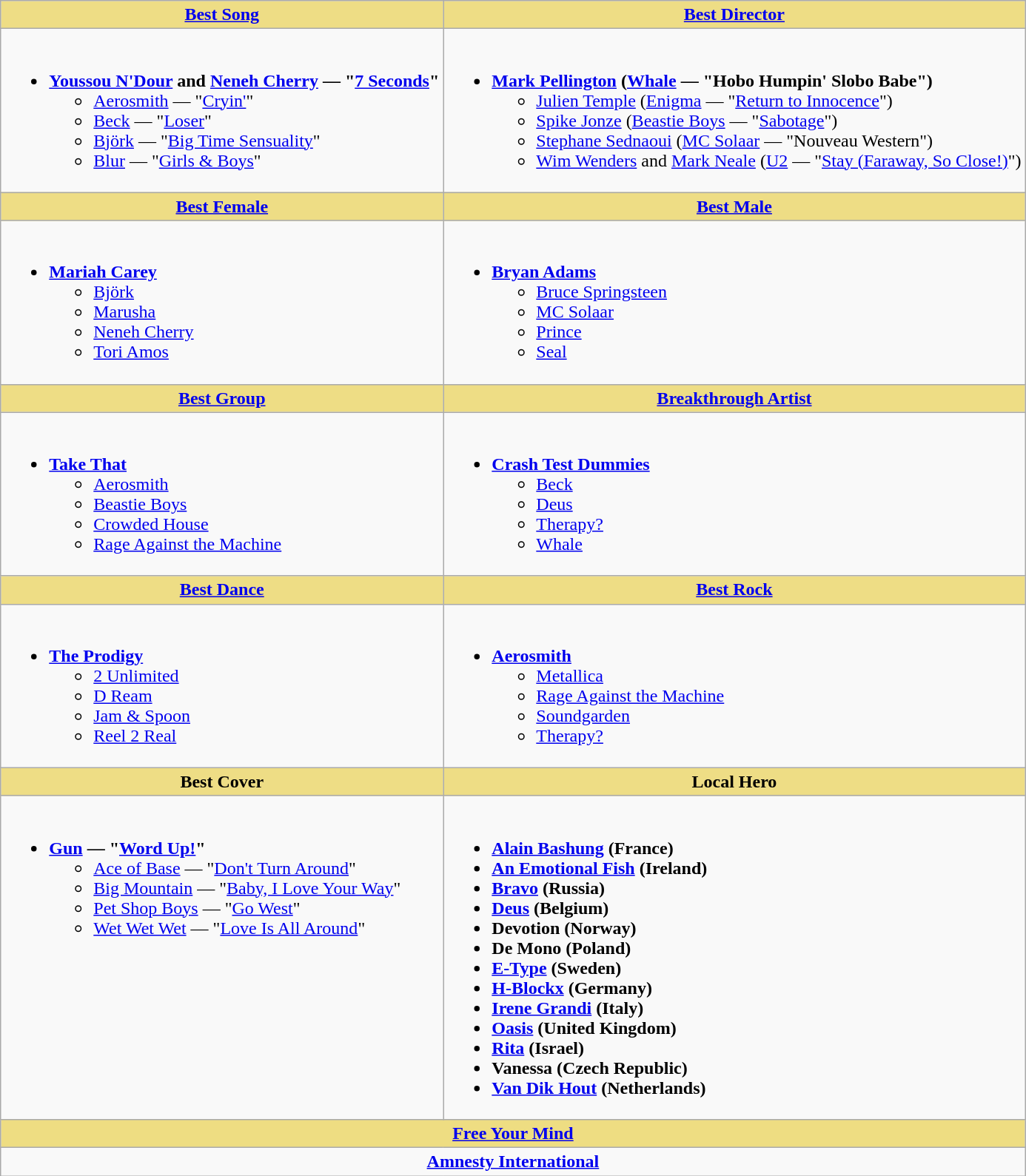<table class=wikitable style="width="100%">
<tr>
<th style="background:#EEDD85; width=50%"><a href='#'>Best Song</a></th>
<th style="background:#EEDD85; width=50%"><a href='#'>Best Director</a></th>
</tr>
<tr>
<td valign="top"><br><ul><li><strong><a href='#'>Youssou N'Dour</a> and <a href='#'>Neneh Cherry</a> — "<a href='#'>7 Seconds</a>"</strong><ul><li><a href='#'>Aerosmith</a> — "<a href='#'>Cryin'</a>"</li><li><a href='#'>Beck</a> — "<a href='#'>Loser</a>"</li><li><a href='#'>Björk</a> — "<a href='#'>Big Time Sensuality</a>"</li><li><a href='#'>Blur</a> — "<a href='#'>Girls & Boys</a>"</li></ul></li></ul></td>
<td valign="top"><br><ul><li><strong><a href='#'>Mark Pellington</a> (<a href='#'>Whale</a> — "Hobo Humpin' Slobo Babe")</strong><ul><li><a href='#'>Julien Temple</a> (<a href='#'>Enigma</a> — "<a href='#'>Return to Innocence</a>")</li><li><a href='#'>Spike Jonze</a> (<a href='#'>Beastie Boys</a> — "<a href='#'>Sabotage</a>")</li><li><a href='#'>Stephane Sednaoui</a> (<a href='#'>MC Solaar</a> — "Nouveau Western")</li><li><a href='#'>Wim Wenders</a> and <a href='#'>Mark Neale</a> (<a href='#'>U2</a> — "<a href='#'>Stay (Faraway, So Close!)</a>")</li></ul></li></ul></td>
</tr>
<tr>
<th style="background:#EEDD85; width=50%"><a href='#'>Best Female</a></th>
<th style="background:#EEDD85; width=50%"><a href='#'>Best Male</a></th>
</tr>
<tr>
<td valign="top"><br><ul><li><strong><a href='#'>Mariah Carey</a></strong><ul><li><a href='#'>Björk</a></li><li><a href='#'>Marusha</a></li><li><a href='#'>Neneh Cherry</a></li><li><a href='#'>Tori Amos</a></li></ul></li></ul></td>
<td valign="top"><br><ul><li><strong><a href='#'>Bryan Adams</a></strong><ul><li><a href='#'>Bruce Springsteen</a></li><li><a href='#'>MC Solaar</a></li><li><a href='#'>Prince</a></li><li><a href='#'>Seal</a></li></ul></li></ul></td>
</tr>
<tr>
<th style="background:#EEDD85; width=50%"><a href='#'>Best Group</a></th>
<th style="background:#EEDD85; width=50%"><a href='#'>Breakthrough Artist</a></th>
</tr>
<tr>
<td valign="top"><br><ul><li><strong><a href='#'>Take That</a></strong><ul><li><a href='#'>Aerosmith</a></li><li><a href='#'>Beastie Boys</a></li><li><a href='#'>Crowded House</a></li><li><a href='#'>Rage Against the Machine</a></li></ul></li></ul></td>
<td valign="top"><br><ul><li><strong><a href='#'>Crash Test Dummies</a></strong><ul><li><a href='#'>Beck</a></li><li><a href='#'>Deus</a></li><li><a href='#'>Therapy?</a></li><li><a href='#'>Whale</a></li></ul></li></ul></td>
</tr>
<tr>
<th style="background:#EEDD85; width=50%"><a href='#'>Best Dance</a></th>
<th style="background:#EEDD85; width=50%"><a href='#'>Best Rock</a></th>
</tr>
<tr>
<td valign="top"><br><ul><li><strong><a href='#'>The Prodigy</a></strong><ul><li><a href='#'>2 Unlimited</a></li><li><a href='#'>D Ream</a></li><li><a href='#'>Jam & Spoon</a></li><li><a href='#'>Reel 2 Real</a></li></ul></li></ul></td>
<td valign="top"><br><ul><li><strong><a href='#'>Aerosmith</a></strong><ul><li><a href='#'>Metallica</a></li><li><a href='#'>Rage Against the Machine</a></li><li><a href='#'>Soundgarden</a></li><li><a href='#'>Therapy?</a></li></ul></li></ul></td>
</tr>
<tr>
<th style="background:#EEDD85; width=50%">Best Cover</th>
<th style="background:#EEDD85; width=50%">Local Hero</th>
</tr>
<tr>
<td valign="top"><br><ul><li><strong><a href='#'>Gun</a> — "<a href='#'>Word Up!</a>"</strong><ul><li><a href='#'>Ace of Base</a> — "<a href='#'>Don't Turn Around</a>"</li><li><a href='#'>Big Mountain</a> — "<a href='#'>Baby, I Love Your Way</a>"</li><li><a href='#'>Pet Shop Boys</a> — "<a href='#'>Go West</a>"</li><li><a href='#'>Wet Wet Wet</a> — "<a href='#'>Love Is All Around</a>"</li></ul></li></ul></td>
<td valign="top"><br><ul><li><strong><a href='#'>Alain Bashung</a> (France)</strong></li><li><strong><a href='#'>An Emotional Fish</a> (Ireland)</strong></li><li><strong><a href='#'>Bravo</a> (Russia)</strong></li><li><strong><a href='#'>Deus</a> (Belgium)</strong></li><li><strong>Devotion (Norway)</strong></li><li><strong>De Mono (Poland)</strong></li><li><strong><a href='#'>E-Type</a> (Sweden)</strong></li><li><strong><a href='#'>H-Blockx</a> (Germany)</strong></li><li><strong><a href='#'>Irene Grandi</a> (Italy)</strong></li><li><strong><a href='#'>Oasis</a> (United Kingdom)</strong></li><li><strong><a href='#'>Rita</a> (Israel)</strong></li><li><strong>Vanessa (Czech Republic)</strong></li><li><strong><a href='#'>Van Dik Hout</a> (Netherlands)</strong></li></ul></td>
</tr>
<tr>
<th style="background:#EEDD82; width=50%" colspan="2"><a href='#'>Free Your Mind</a></th>
</tr>
<tr>
<td colspan="2" style="text-align: center;"><strong><a href='#'>Amnesty International</a></strong></td>
</tr>
</table>
